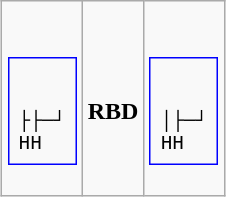<table class="wikitable" style="margin-left: auto; margin-right: auto; border: none;">
<tr>
<td><br><table class="wikitable" style="margin-left: auto; margin-right: auto; border: none;">
<tr>
<td style = "border: 1px inset blue; padding: 0.5em; line-height: 1.1em; background-color: #f9f9f9; font-family: monospace; text-align: left"><br><br>
├├─┘<br>
HH</td>
</tr>
</table>
</td>
<td style = "text-align: center"><br><strong>RBD</strong></td>
<td><br><table class="wikitable" style="margin-left: auto; margin-right: auto; border: none;">
<tr>
<td style = "border: 1px inset blue; padding: 0.5em; line-height: 1.1em; background-color: #f9f9f9; font-family: monospace; text-align: left"><br><br>
│├─┘<br>
HH</td>
</tr>
</table>
</td>
</tr>
</table>
